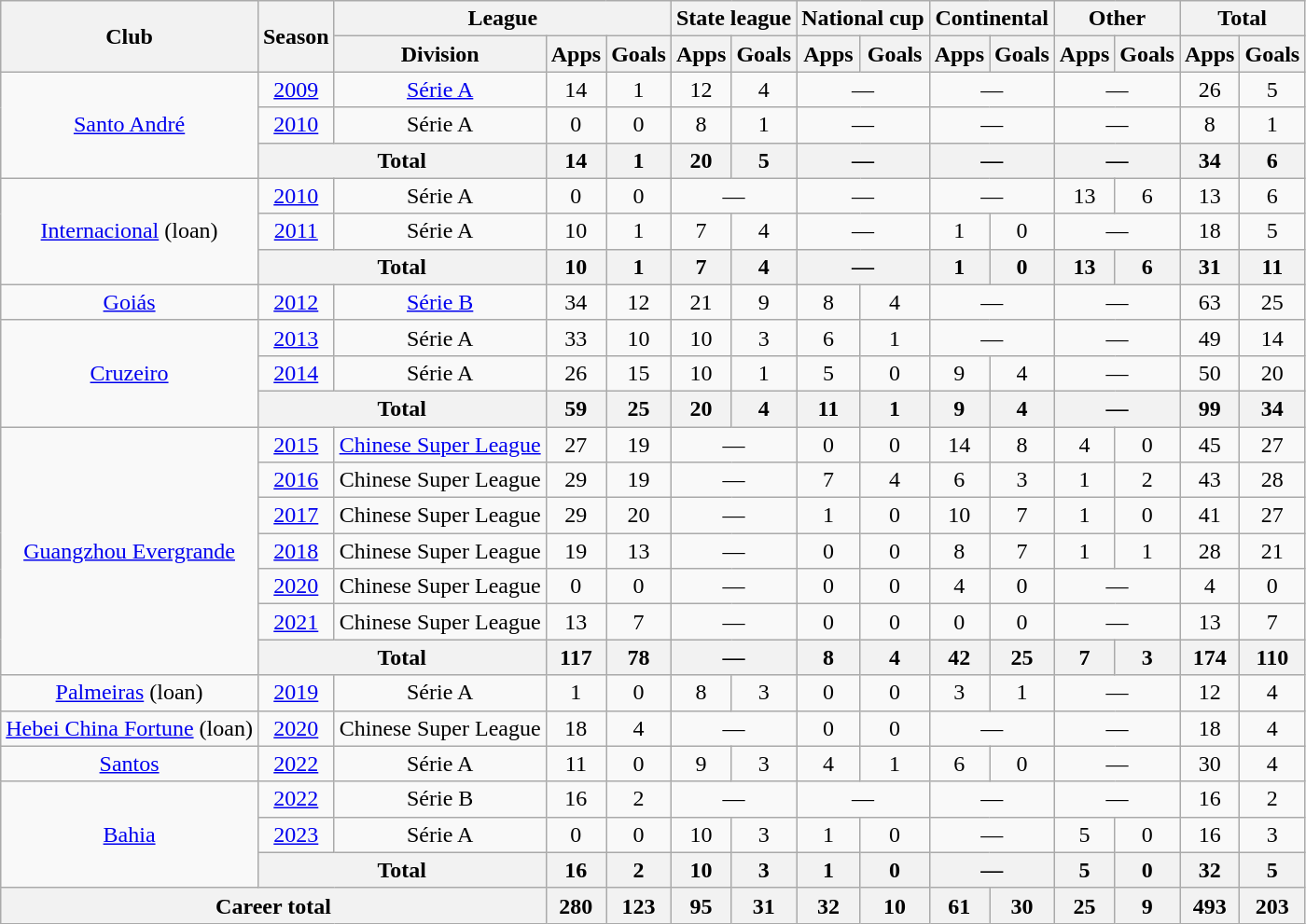<table class="wikitable" style="text-align: center;">
<tr>
<th rowspan="2">Club</th>
<th rowspan="2">Season</th>
<th colspan="3">League</th>
<th colspan="2">State league</th>
<th colspan="2">National cup</th>
<th colspan="2">Continental</th>
<th colspan="2">Other</th>
<th colspan="2">Total</th>
</tr>
<tr>
<th>Division</th>
<th>Apps</th>
<th>Goals</th>
<th>Apps</th>
<th>Goals</th>
<th>Apps</th>
<th>Goals</th>
<th>Apps</th>
<th>Goals</th>
<th>Apps</th>
<th>Goals</th>
<th>Apps</th>
<th>Goals</th>
</tr>
<tr>
<td rowspan="3"><a href='#'>Santo André</a></td>
<td><a href='#'>2009</a></td>
<td><a href='#'>Série A</a></td>
<td>14</td>
<td>1</td>
<td>12</td>
<td>4</td>
<td colspan="2">—</td>
<td colspan="2">—</td>
<td colspan="2">—</td>
<td>26</td>
<td>5</td>
</tr>
<tr>
<td><a href='#'>2010</a></td>
<td>Série A</td>
<td>0</td>
<td>0</td>
<td>8</td>
<td>1</td>
<td colspan="2">—</td>
<td colspan="2">—</td>
<td colspan="2">—</td>
<td>8</td>
<td>1</td>
</tr>
<tr>
<th colspan="2">Total</th>
<th>14</th>
<th>1</th>
<th>20</th>
<th>5</th>
<th colspan="2">—</th>
<th colspan="2">—</th>
<th colspan="2">—</th>
<th>34</th>
<th>6</th>
</tr>
<tr>
<td rowspan="3"><a href='#'>Internacional</a> (loan)</td>
<td><a href='#'>2010</a></td>
<td>Série A</td>
<td>0</td>
<td>0</td>
<td colspan="2">—</td>
<td colspan="2">—</td>
<td colspan="2">—</td>
<td>13</td>
<td>6</td>
<td>13</td>
<td>6</td>
</tr>
<tr>
<td><a href='#'>2011</a></td>
<td>Série A</td>
<td>10</td>
<td>1</td>
<td>7</td>
<td>4</td>
<td colspan="2">—</td>
<td>1</td>
<td>0</td>
<td colspan="2">—</td>
<td>18</td>
<td>5</td>
</tr>
<tr>
<th colspan="2">Total</th>
<th>10</th>
<th>1</th>
<th>7</th>
<th>4</th>
<th colspan="2">—</th>
<th>1</th>
<th>0</th>
<th>13</th>
<th>6</th>
<th>31</th>
<th>11</th>
</tr>
<tr>
<td><a href='#'>Goiás</a></td>
<td><a href='#'>2012</a></td>
<td><a href='#'>Série B</a></td>
<td>34</td>
<td>12</td>
<td>21</td>
<td>9</td>
<td>8</td>
<td>4</td>
<td colspan="2">—</td>
<td colspan="2">—</td>
<td>63</td>
<td>25</td>
</tr>
<tr>
<td rowspan="3"><a href='#'>Cruzeiro</a></td>
<td><a href='#'>2013</a></td>
<td>Série A</td>
<td>33</td>
<td>10</td>
<td>10</td>
<td>3</td>
<td>6</td>
<td>1</td>
<td colspan="2">—</td>
<td colspan="2">—</td>
<td>49</td>
<td>14</td>
</tr>
<tr>
<td><a href='#'>2014</a></td>
<td>Série A</td>
<td>26</td>
<td>15</td>
<td>10</td>
<td>1</td>
<td>5</td>
<td>0</td>
<td>9</td>
<td>4</td>
<td colspan="2">—</td>
<td>50</td>
<td>20</td>
</tr>
<tr>
<th colspan="2">Total</th>
<th>59</th>
<th>25</th>
<th>20</th>
<th>4</th>
<th>11</th>
<th>1</th>
<th>9</th>
<th>4</th>
<th colspan="2">—</th>
<th>99</th>
<th>34</th>
</tr>
<tr>
<td rowspan="7"><a href='#'>Guangzhou Evergrande</a></td>
<td><a href='#'>2015</a></td>
<td><a href='#'>Chinese Super League</a></td>
<td>27</td>
<td>19</td>
<td colspan="2">—</td>
<td>0</td>
<td>0</td>
<td>14</td>
<td>8</td>
<td>4</td>
<td>0</td>
<td>45</td>
<td>27</td>
</tr>
<tr>
<td><a href='#'>2016</a></td>
<td>Chinese Super League</td>
<td>29</td>
<td>19</td>
<td colspan="2">—</td>
<td>7</td>
<td>4</td>
<td>6</td>
<td>3</td>
<td>1</td>
<td>2</td>
<td>43</td>
<td>28</td>
</tr>
<tr>
<td><a href='#'>2017</a></td>
<td>Chinese Super League</td>
<td>29</td>
<td>20</td>
<td colspan="2">—</td>
<td>1</td>
<td>0</td>
<td>10</td>
<td>7</td>
<td>1</td>
<td>0</td>
<td>41</td>
<td>27</td>
</tr>
<tr>
<td><a href='#'>2018</a></td>
<td>Chinese Super League</td>
<td>19</td>
<td>13</td>
<td colspan="2">—</td>
<td>0</td>
<td>0</td>
<td>8</td>
<td>7</td>
<td>1</td>
<td>1</td>
<td>28</td>
<td>21</td>
</tr>
<tr>
<td><a href='#'>2020</a></td>
<td>Chinese Super League</td>
<td>0</td>
<td>0</td>
<td colspan="2">—</td>
<td>0</td>
<td>0</td>
<td>4</td>
<td>0</td>
<td colspan="2">—</td>
<td>4</td>
<td>0</td>
</tr>
<tr>
<td><a href='#'>2021</a></td>
<td>Chinese Super League</td>
<td>13</td>
<td>7</td>
<td colspan="2">—</td>
<td>0</td>
<td>0</td>
<td>0</td>
<td>0</td>
<td colspan="2">—</td>
<td>13</td>
<td>7</td>
</tr>
<tr>
<th colspan="2">Total</th>
<th>117</th>
<th>78</th>
<th colspan="2">—</th>
<th>8</th>
<th>4</th>
<th>42</th>
<th>25</th>
<th>7</th>
<th>3</th>
<th>174</th>
<th>110</th>
</tr>
<tr>
<td><a href='#'>Palmeiras</a> (loan)</td>
<td><a href='#'>2019</a></td>
<td>Série A</td>
<td>1</td>
<td>0</td>
<td>8</td>
<td>3</td>
<td>0</td>
<td>0</td>
<td>3</td>
<td>1</td>
<td colspan="2">—</td>
<td>12</td>
<td>4</td>
</tr>
<tr>
<td><a href='#'>Hebei China Fortune</a> (loan)</td>
<td><a href='#'>2020</a></td>
<td>Chinese Super League</td>
<td>18</td>
<td>4</td>
<td colspan="2">—</td>
<td>0</td>
<td>0</td>
<td colspan="2">—</td>
<td colspan="2">—</td>
<td>18</td>
<td>4</td>
</tr>
<tr>
<td><a href='#'>Santos</a></td>
<td><a href='#'>2022</a></td>
<td>Série A</td>
<td>11</td>
<td>0</td>
<td>9</td>
<td>3</td>
<td>4</td>
<td>1</td>
<td>6</td>
<td>0</td>
<td colspan="2">—</td>
<td>30</td>
<td>4</td>
</tr>
<tr>
<td rowspan="3"><a href='#'>Bahia</a></td>
<td><a href='#'>2022</a></td>
<td>Série B</td>
<td>16</td>
<td>2</td>
<td colspan="2">—</td>
<td colspan="2">—</td>
<td colspan="2">—</td>
<td colspan="2">—</td>
<td>16</td>
<td>2</td>
</tr>
<tr>
<td><a href='#'>2023</a></td>
<td>Série A</td>
<td>0</td>
<td>0</td>
<td>10</td>
<td>3</td>
<td>1</td>
<td>0</td>
<td colspan="2">—</td>
<td>5</td>
<td>0</td>
<td>16</td>
<td>3</td>
</tr>
<tr>
<th colspan="2">Total</th>
<th>16</th>
<th>2</th>
<th>10</th>
<th>3</th>
<th>1</th>
<th>0</th>
<th colspan="2">—</th>
<th>5</th>
<th>0</th>
<th>32</th>
<th>5</th>
</tr>
<tr>
<th colspan="3">Career total</th>
<th>280</th>
<th>123</th>
<th>95</th>
<th>31</th>
<th>32</th>
<th>10</th>
<th>61</th>
<th>30</th>
<th>25</th>
<th>9</th>
<th>493</th>
<th>203</th>
</tr>
</table>
